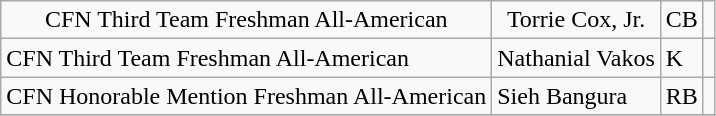<table class="wikitable sortable" border="1">
<tr align=center>
<td>CFN Third Team Freshman All-American</td>
<td>Torrie Cox, Jr.</td>
<td>CB</td>
<td></td>
</tr>
<tr>
<td>CFN Third Team Freshman All-American</td>
<td>Nathanial Vakos</td>
<td>K</td>
<td></td>
</tr>
<tr>
<td>CFN Honorable Mention Freshman All-American</td>
<td>Sieh Bangura</td>
<td>RB</td>
<td></td>
</tr>
<tr>
</tr>
</table>
